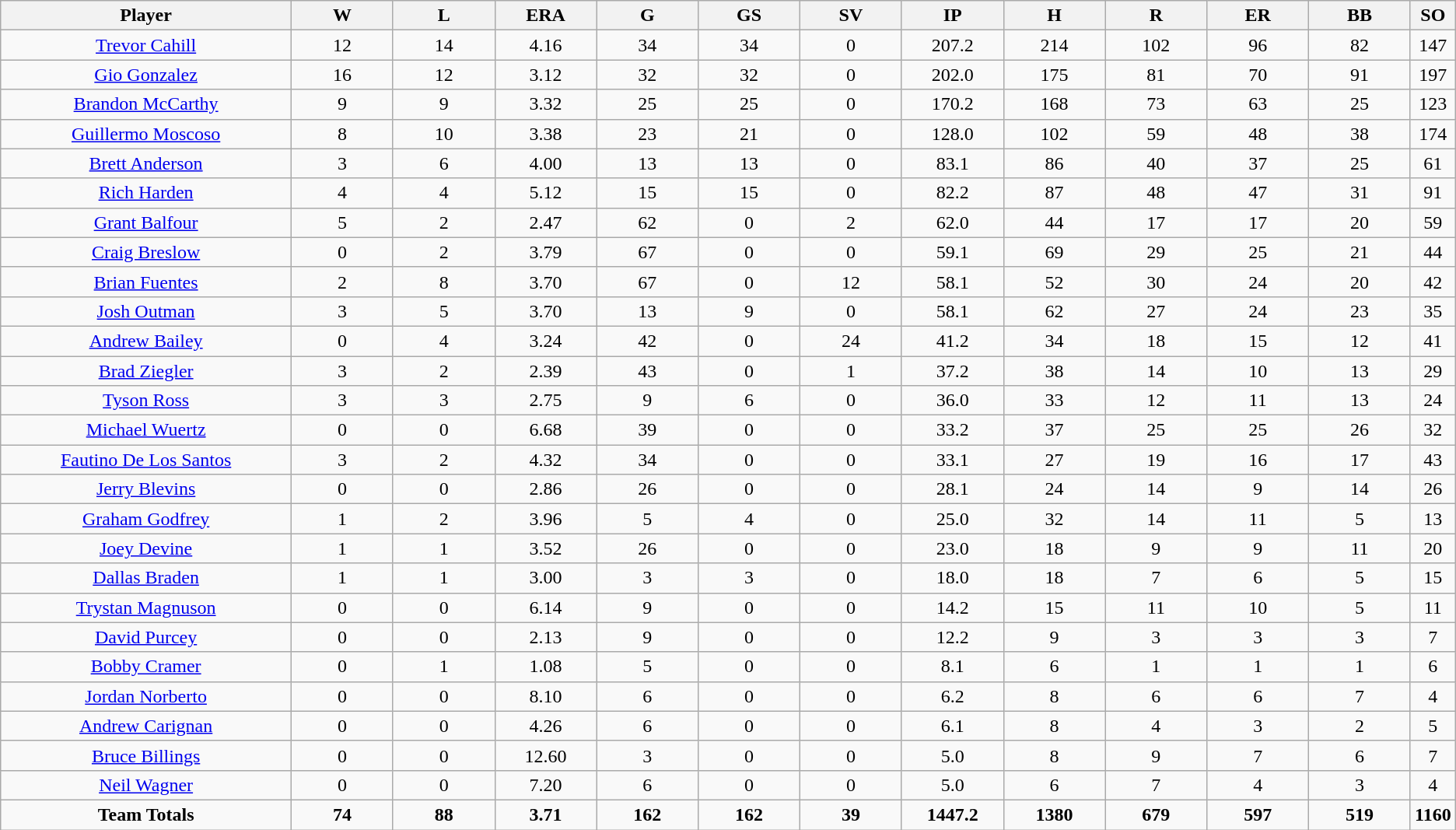<table class=wikitable style="text-align:center">
<tr>
<th bgcolor=#DDDDFF; width="20%">Player</th>
<th bgcolor=#DDDDFF; width="7%">W</th>
<th bgcolor=#DDDDFF; width="7%">L</th>
<th bgcolor=#DDDDFF; width="7%">ERA</th>
<th bgcolor=#DDDDFF; width="7%">G</th>
<th bgcolor=#DDDDFF; width="7%">GS</th>
<th bgcolor=#DDDDFF; width="7%">SV</th>
<th bgcolor=#DDDDFF; width="7%">IP</th>
<th bgcolor=#DDDDFF; width="7%">H</th>
<th bgcolor=#DDDDFF; width="7%">R</th>
<th bgcolor=#DDDDFF; width="7%">ER</th>
<th bgcolor=#DDDDFF; width="7%">BB</th>
<th bgcolor=#DDDDFF; width="7%">SO</th>
</tr>
<tr>
<td><a href='#'>Trevor Cahill</a></td>
<td>12</td>
<td>14</td>
<td>4.16</td>
<td>34</td>
<td>34</td>
<td>0</td>
<td>207.2</td>
<td>214</td>
<td>102</td>
<td>96</td>
<td>82</td>
<td>147</td>
</tr>
<tr>
<td><a href='#'>Gio Gonzalez</a></td>
<td>16</td>
<td>12</td>
<td>3.12</td>
<td>32</td>
<td>32</td>
<td>0</td>
<td>202.0</td>
<td>175</td>
<td>81</td>
<td>70</td>
<td>91</td>
<td>197</td>
</tr>
<tr>
<td><a href='#'>Brandon McCarthy</a></td>
<td>9</td>
<td>9</td>
<td>3.32</td>
<td>25</td>
<td>25</td>
<td>0</td>
<td>170.2</td>
<td>168</td>
<td>73</td>
<td>63</td>
<td>25</td>
<td>123</td>
</tr>
<tr>
<td><a href='#'>Guillermo Moscoso</a></td>
<td>8</td>
<td>10</td>
<td>3.38</td>
<td>23</td>
<td>21</td>
<td>0</td>
<td>128.0</td>
<td>102</td>
<td>59</td>
<td>48</td>
<td>38</td>
<td>174</td>
</tr>
<tr>
<td><a href='#'>Brett Anderson</a></td>
<td>3</td>
<td>6</td>
<td>4.00</td>
<td>13</td>
<td>13</td>
<td>0</td>
<td>83.1</td>
<td>86</td>
<td>40</td>
<td>37</td>
<td>25</td>
<td>61</td>
</tr>
<tr>
<td><a href='#'>Rich Harden</a></td>
<td>4</td>
<td>4</td>
<td>5.12</td>
<td>15</td>
<td>15</td>
<td>0</td>
<td>82.2</td>
<td>87</td>
<td>48</td>
<td>47</td>
<td>31</td>
<td>91</td>
</tr>
<tr>
<td><a href='#'>Grant Balfour</a></td>
<td>5</td>
<td>2</td>
<td>2.47</td>
<td>62</td>
<td>0</td>
<td>2</td>
<td>62.0</td>
<td>44</td>
<td>17</td>
<td>17</td>
<td>20</td>
<td>59</td>
</tr>
<tr>
<td><a href='#'>Craig Breslow</a></td>
<td>0</td>
<td>2</td>
<td>3.79</td>
<td>67</td>
<td>0</td>
<td>0</td>
<td>59.1</td>
<td>69</td>
<td>29</td>
<td>25</td>
<td>21</td>
<td>44</td>
</tr>
<tr>
<td><a href='#'>Brian Fuentes</a></td>
<td>2</td>
<td>8</td>
<td>3.70</td>
<td>67</td>
<td>0</td>
<td>12</td>
<td>58.1</td>
<td>52</td>
<td>30</td>
<td>24</td>
<td>20</td>
<td>42</td>
</tr>
<tr>
<td><a href='#'>Josh Outman</a></td>
<td>3</td>
<td>5</td>
<td>3.70</td>
<td>13</td>
<td>9</td>
<td>0</td>
<td>58.1</td>
<td>62</td>
<td>27</td>
<td>24</td>
<td>23</td>
<td>35</td>
</tr>
<tr>
<td><a href='#'>Andrew Bailey</a></td>
<td>0</td>
<td>4</td>
<td>3.24</td>
<td>42</td>
<td>0</td>
<td>24</td>
<td>41.2</td>
<td>34</td>
<td>18</td>
<td>15</td>
<td>12</td>
<td>41</td>
</tr>
<tr>
<td><a href='#'>Brad Ziegler</a></td>
<td>3</td>
<td>2</td>
<td>2.39</td>
<td>43</td>
<td>0</td>
<td>1</td>
<td>37.2</td>
<td>38</td>
<td>14</td>
<td>10</td>
<td>13</td>
<td>29</td>
</tr>
<tr>
<td><a href='#'>Tyson Ross</a></td>
<td>3</td>
<td>3</td>
<td>2.75</td>
<td>9</td>
<td>6</td>
<td>0</td>
<td>36.0</td>
<td>33</td>
<td>12</td>
<td>11</td>
<td>13</td>
<td>24</td>
</tr>
<tr>
<td><a href='#'>Michael Wuertz</a></td>
<td>0</td>
<td>0</td>
<td>6.68</td>
<td>39</td>
<td>0</td>
<td>0</td>
<td>33.2</td>
<td>37</td>
<td>25</td>
<td>25</td>
<td>26</td>
<td>32</td>
</tr>
<tr>
<td><a href='#'>Fautino De Los Santos</a></td>
<td>3</td>
<td>2</td>
<td>4.32</td>
<td>34</td>
<td>0</td>
<td>0</td>
<td>33.1</td>
<td>27</td>
<td>19</td>
<td>16</td>
<td>17</td>
<td>43</td>
</tr>
<tr>
<td><a href='#'>Jerry Blevins</a></td>
<td>0</td>
<td>0</td>
<td>2.86</td>
<td>26</td>
<td>0</td>
<td>0</td>
<td>28.1</td>
<td>24</td>
<td>14</td>
<td>9</td>
<td>14</td>
<td>26</td>
</tr>
<tr>
<td><a href='#'>Graham Godfrey</a></td>
<td>1</td>
<td>2</td>
<td>3.96</td>
<td>5</td>
<td>4</td>
<td>0</td>
<td>25.0</td>
<td>32</td>
<td>14</td>
<td>11</td>
<td>5</td>
<td>13</td>
</tr>
<tr>
<td><a href='#'>Joey Devine</a></td>
<td>1</td>
<td>1</td>
<td>3.52</td>
<td>26</td>
<td>0</td>
<td>0</td>
<td>23.0</td>
<td>18</td>
<td>9</td>
<td>9</td>
<td>11</td>
<td>20</td>
</tr>
<tr>
<td><a href='#'>Dallas Braden</a></td>
<td>1</td>
<td>1</td>
<td>3.00</td>
<td>3</td>
<td>3</td>
<td>0</td>
<td>18.0</td>
<td>18</td>
<td>7</td>
<td>6</td>
<td>5</td>
<td>15</td>
</tr>
<tr>
<td><a href='#'>Trystan Magnuson</a></td>
<td>0</td>
<td>0</td>
<td>6.14</td>
<td>9</td>
<td>0</td>
<td>0</td>
<td>14.2</td>
<td>15</td>
<td>11</td>
<td>10</td>
<td>5</td>
<td>11</td>
</tr>
<tr>
<td><a href='#'>David Purcey</a></td>
<td>0</td>
<td>0</td>
<td>2.13</td>
<td>9</td>
<td>0</td>
<td>0</td>
<td>12.2</td>
<td>9</td>
<td>3</td>
<td>3</td>
<td>3</td>
<td>7</td>
</tr>
<tr>
<td><a href='#'>Bobby Cramer</a></td>
<td>0</td>
<td>1</td>
<td>1.08</td>
<td>5</td>
<td>0</td>
<td>0</td>
<td>8.1</td>
<td>6</td>
<td>1</td>
<td>1</td>
<td>1</td>
<td>6</td>
</tr>
<tr>
<td><a href='#'>Jordan Norberto</a></td>
<td>0</td>
<td>0</td>
<td>8.10</td>
<td>6</td>
<td>0</td>
<td>0</td>
<td>6.2</td>
<td>8</td>
<td>6</td>
<td>6</td>
<td>7</td>
<td>4</td>
</tr>
<tr>
<td><a href='#'>Andrew Carignan</a></td>
<td>0</td>
<td>0</td>
<td>4.26</td>
<td>6</td>
<td>0</td>
<td>0</td>
<td>6.1</td>
<td>8</td>
<td>4</td>
<td>3</td>
<td>2</td>
<td>5</td>
</tr>
<tr>
<td><a href='#'>Bruce Billings</a></td>
<td>0</td>
<td>0</td>
<td>12.60</td>
<td>3</td>
<td>0</td>
<td>0</td>
<td>5.0</td>
<td>8</td>
<td>9</td>
<td>7</td>
<td>6</td>
<td>7</td>
</tr>
<tr>
<td><a href='#'>Neil Wagner</a></td>
<td>0</td>
<td>0</td>
<td>7.20</td>
<td>6</td>
<td>0</td>
<td>0</td>
<td>5.0</td>
<td>6</td>
<td>7</td>
<td>4</td>
<td>3</td>
<td>4</td>
</tr>
<tr>
<td><strong>Team Totals</strong></td>
<td><strong>74</strong></td>
<td><strong>88</strong></td>
<td><strong>3.71</strong></td>
<td><strong>162</strong></td>
<td><strong>162</strong></td>
<td><strong>39</strong></td>
<td><strong>1447.2</strong></td>
<td><strong>1380</strong></td>
<td><strong>679</strong></td>
<td><strong>597</strong></td>
<td><strong>519</strong></td>
<td><strong>1160</strong></td>
</tr>
</table>
